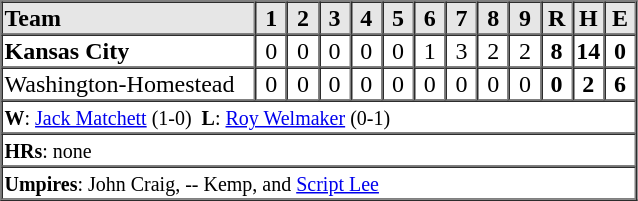<table border=1 cellspacing=0 width=425 style="margin-left:3em;">
<tr style="text-align:center; background-color:#e6e6e6;">
<th align=left width=40%>Team</th>
<th width=5%>1</th>
<th width=5%>2</th>
<th width=5%>3</th>
<th width=5%>4</th>
<th width=5%>5</th>
<th width=5%>6</th>
<th width=5%>7</th>
<th width=5%>8</th>
<th width=5%>9</th>
<th width=5%>R</th>
<th width=5%>H</th>
<th width=5%>E</th>
</tr>
<tr style="text-align:center;">
<td align=left><strong>Kansas City</strong></td>
<td>0</td>
<td>0</td>
<td>0</td>
<td>0</td>
<td>0</td>
<td>1</td>
<td>3</td>
<td>2</td>
<td>2</td>
<td><strong>8</strong></td>
<td><strong>14</strong></td>
<td><strong>0</strong></td>
</tr>
<tr style="text-align:center;">
<td align=left>Washington-Homestead</td>
<td>0</td>
<td>0</td>
<td>0</td>
<td>0</td>
<td>0</td>
<td>0</td>
<td>0</td>
<td>0</td>
<td>0</td>
<td><strong>0</strong></td>
<td><strong>2</strong></td>
<td><strong>6</strong></td>
</tr>
<tr style="text-align:left;">
<td colspan=14><small><strong>W</strong>: <a href='#'>Jack Matchett</a> (1-0)  <strong>L</strong>: <a href='#'>Roy Welmaker</a> (0-1)</small></td>
</tr>
<tr style="text-align:left;">
<td colspan=14><small><strong>HRs</strong>: none</small></td>
</tr>
<tr style="text-align:left;">
<td colspan=14><small><strong>Umpires</strong>: John Craig, -- Kemp, and <a href='#'>Script Lee</a></small></td>
</tr>
<tr style="text-align:left;">
</tr>
</table>
